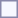<table style="border:1px solid #8888aa; background-color:#f7f8ff; padding:5px; font-size:95%; margin: 0px 12px 12px 0px;">
</table>
